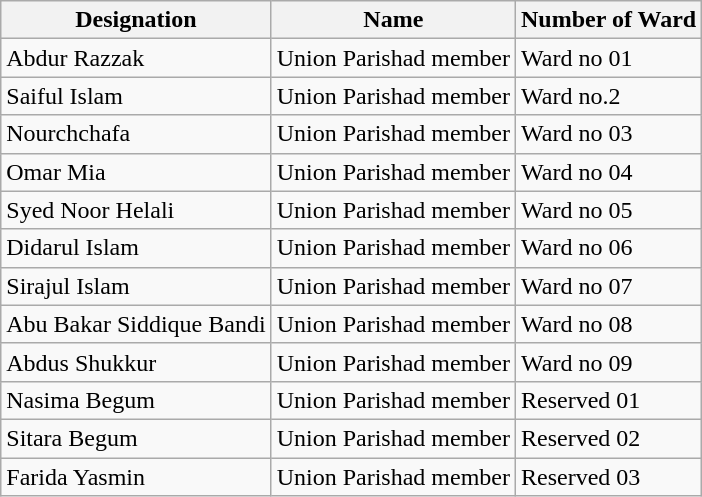<table class="wikitable sortable">
<tr>
<th>Designation</th>
<th>Name</th>
<th>Number of Ward</th>
</tr>
<tr>
<td>Abdur Razzak</td>
<td>Union Parishad member</td>
<td>Ward no 01</td>
</tr>
<tr>
<td>Saiful Islam</td>
<td>Union Parishad member</td>
<td>Ward no.2</td>
</tr>
<tr>
<td>Nourchchafa</td>
<td>Union Parishad member</td>
<td>Ward no 03</td>
</tr>
<tr>
<td>Omar Mia</td>
<td>Union Parishad member</td>
<td>Ward no 04</td>
</tr>
<tr>
<td>Syed Noor Helali</td>
<td>Union Parishad member</td>
<td>Ward no 05</td>
</tr>
<tr>
<td>Didarul Islam</td>
<td>Union Parishad member</td>
<td>Ward no 06</td>
</tr>
<tr>
<td>Sirajul Islam</td>
<td>Union Parishad member</td>
<td>Ward no 07</td>
</tr>
<tr>
<td>Abu Bakar Siddique Bandi</td>
<td>Union Parishad member</td>
<td>Ward no 08</td>
</tr>
<tr>
<td>Abdus Shukkur</td>
<td>Union Parishad member</td>
<td>Ward no 09</td>
</tr>
<tr>
<td>Nasima Begum</td>
<td>Union Parishad member</td>
<td>Reserved 01</td>
</tr>
<tr>
<td>Sitara Begum</td>
<td>Union Parishad member</td>
<td>Reserved 02</td>
</tr>
<tr>
<td>Farida Yasmin</td>
<td>Union Parishad member</td>
<td>Reserved 03</td>
</tr>
</table>
